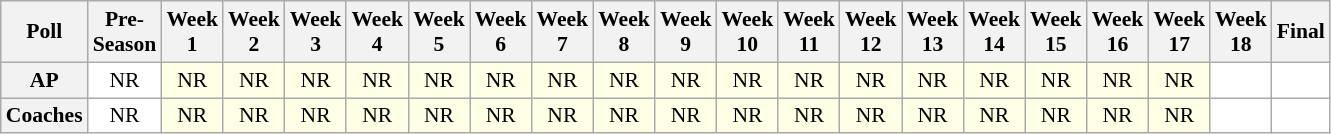<table class="wikitable" style="white-space:nowrap;font-size:90%">
<tr>
<th>Poll</th>
<th>Pre-<br>Season</th>
<th>Week<br>1</th>
<th>Week<br>2</th>
<th>Week<br>3</th>
<th>Week<br>4</th>
<th>Week<br>5</th>
<th>Week<br>6</th>
<th>Week<br>7</th>
<th>Week<br>8</th>
<th>Week<br>9</th>
<th>Week<br>10</th>
<th>Week<br>11</th>
<th>Week<br>12</th>
<th>Week<br>13</th>
<th>Week<br>14</th>
<th>Week<br>15</th>
<th>Week<br>16</th>
<th>Week<br>17</th>
<th>Week<br>18</th>
<th>Final</th>
</tr>
<tr style="text-align:center;">
<th>AP</th>
<td style="background:#FFF;">NR</td>
<td style="background:#FFFFE6;">NR</td>
<td style="background:#FFFFE6;">NR</td>
<td style="background:#FFFFE6;">NR</td>
<td style="background:#FFFFE6;">NR</td>
<td style="background:#FFFFE6;">NR</td>
<td style="background:#FFFFE6;">NR</td>
<td style="background:#FFFFE6;">NR</td>
<td style="background:#FFFFE6;">NR</td>
<td style="background:#FFFFE6;">NR</td>
<td style="background:#FFFFE6;">NR</td>
<td style="background:#FFFFE6;">NR</td>
<td style="background:#FFFFE6;">NR</td>
<td style="background:#FFFFE6;">NR</td>
<td style="background:#FFFFE6;">NR</td>
<td style="background:#FFFFE6;">NR</td>
<td style="background:#FFFFE6;">NR</td>
<td style="background:#FFFFE6;">NR</td>
<td style="background:#FFF;"></td>
<td style="background:#FFF;"></td>
</tr>
<tr style="text-align:center;">
<th>Coaches</th>
<td style="background:#FFF;">NR</td>
<td style="background:#FFFFE6;">NR</td>
<td style="background:#FFFFE6;">NR</td>
<td style="background:#FFFFE6;">NR</td>
<td style="background:#FFFFE6;">NR</td>
<td style="background:#FFFFE6;">NR</td>
<td style="background:#FFFFE6;">NR</td>
<td style="background:#FFFFE6;">NR</td>
<td style="background:#FFFFE6;">NR</td>
<td style="background:#FFFFE6;">NR</td>
<td style="background:#FFFFE6;">NR</td>
<td style="background:#FFFFE6;">NR</td>
<td style="background:#FFFFE6;">NR</td>
<td style="background:#FFFFE6;">NR</td>
<td style="background:#FFFFE6;">NR</td>
<td style="background:#FFFFE6;">NR</td>
<td style="background:#FFFFE6;">NR</td>
<td style="background:#FFFFE6;">NR</td>
<td style="background:#FFF;"></td>
<td style="background:#FFF;"></td>
</tr>
</table>
